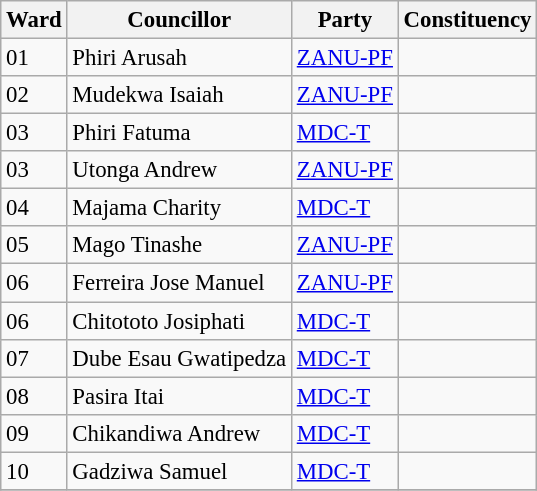<table class="wikitable sortable" style="font-size: 95%;">
<tr>
<th>Ward</th>
<th>Councillor</th>
<th>Party</th>
<th>Constituency</th>
</tr>
<tr>
<td>01</td>
<td>Phiri Arusah</td>
<td><a href='#'>ZANU-PF</a></td>
<td></td>
</tr>
<tr>
<td>02</td>
<td>Mudekwa Isaiah</td>
<td><a href='#'>ZANU-PF</a></td>
<td></td>
</tr>
<tr>
<td>03</td>
<td>Phiri Fatuma</td>
<td><a href='#'>MDC-T</a></td>
<td></td>
</tr>
<tr>
<td>03</td>
<td>Utonga Andrew</td>
<td><a href='#'>ZANU-PF</a></td>
<td></td>
</tr>
<tr>
<td>04</td>
<td>Majama Charity</td>
<td><a href='#'>MDC-T</a></td>
<td></td>
</tr>
<tr>
<td>05</td>
<td>Mago Tinashe</td>
<td><a href='#'>ZANU-PF</a></td>
<td></td>
</tr>
<tr>
<td>06</td>
<td>Ferreira Jose Manuel</td>
<td><a href='#'>ZANU-PF</a></td>
<td></td>
</tr>
<tr>
<td>06</td>
<td>Chitototo Josiphati</td>
<td><a href='#'>MDC-T</a></td>
<td></td>
</tr>
<tr>
<td>07</td>
<td>Dube Esau Gwatipedza</td>
<td><a href='#'>MDC-T</a></td>
<td></td>
</tr>
<tr>
<td>08</td>
<td>Pasira Itai</td>
<td><a href='#'>MDC-T</a></td>
<td></td>
</tr>
<tr>
<td>09</td>
<td>Chikandiwa Andrew</td>
<td><a href='#'>MDC-T</a></td>
<td></td>
</tr>
<tr>
<td>10</td>
<td>Gadziwa Samuel</td>
<td><a href='#'>MDC-T</a></td>
<td></td>
</tr>
<tr>
</tr>
</table>
